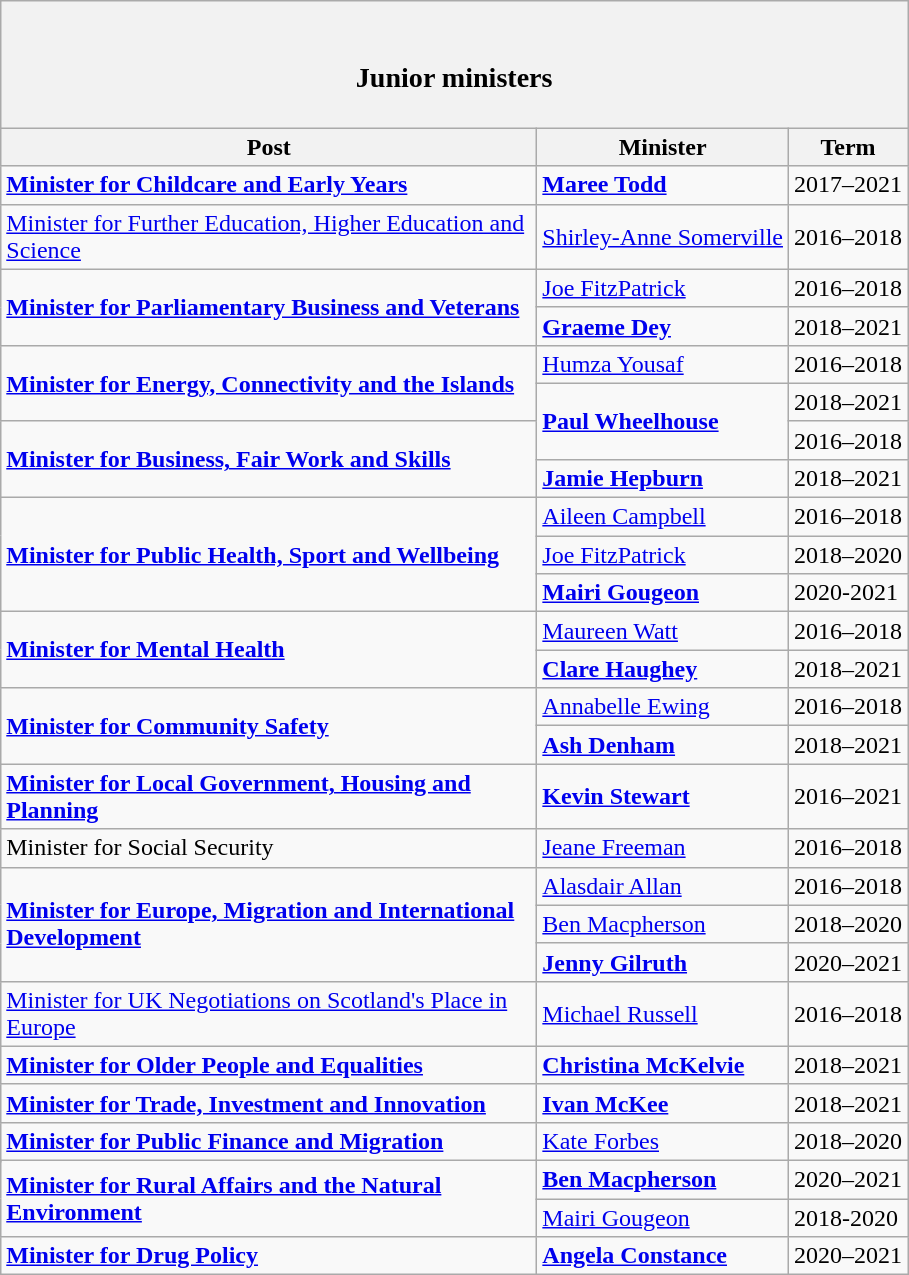<table class="wikitable">
<tr>
<th colspan="3"><br><h3>Junior ministers</h3></th>
</tr>
<tr>
<th style="width: 350px">Post</th>
<th colspan="1">Minister</th>
<th>Term</th>
</tr>
<tr>
<td><strong><a href='#'>Minister for Childcare and Early Years</a></strong></td>
<td><strong><a href='#'>Maree Todd</a></strong> </td>
<td>2017–2021</td>
</tr>
<tr>
<td><a href='#'>Minister for Further Education, Higher Education and Science</a></td>
<td><a href='#'>Shirley-Anne Somerville</a> </td>
<td>2016–2018</td>
</tr>
<tr>
<td rowspan="2"><strong><a href='#'>Minister for Parliamentary Business and Veterans</a></strong></td>
<td><a href='#'>Joe FitzPatrick</a> </td>
<td>2016–2018</td>
</tr>
<tr>
<td><strong><a href='#'>Graeme Dey</a></strong> </td>
<td>2018–2021</td>
</tr>
<tr>
<td rowspan="2"><strong><a href='#'>Minister for Energy, Connectivity and the Islands</a></strong></td>
<td><a href='#'>Humza Yousaf</a> </td>
<td>2016–2018</td>
</tr>
<tr>
<td rowspan="2"><strong><a href='#'>Paul Wheelhouse</a></strong> </td>
<td>2018–2021</td>
</tr>
<tr>
<td rowspan="2"><strong><a href='#'>Minister for Business, Fair Work and Skills</a></strong></td>
<td>2016–2018</td>
</tr>
<tr>
<td><strong><a href='#'>Jamie Hepburn</a></strong> </td>
<td>2018–2021</td>
</tr>
<tr>
<td rowspan="3"><strong><a href='#'>Minister for Public Health, Sport and Wellbeing</a></strong></td>
<td><a href='#'>Aileen Campbell</a> </td>
<td>2016–2018</td>
</tr>
<tr>
<td><a href='#'>Joe FitzPatrick</a> </td>
<td>2018–2020</td>
</tr>
<tr>
<td><strong><a href='#'>Mairi Gougeon</a></strong> </td>
<td>2020-2021</td>
</tr>
<tr>
<td rowspan="2"><strong><a href='#'>Minister for Mental Health</a></strong></td>
<td><a href='#'>Maureen Watt</a> </td>
<td>2016–2018</td>
</tr>
<tr>
<td><strong><a href='#'>Clare Haughey</a></strong> </td>
<td>2018–2021</td>
</tr>
<tr>
<td rowspan="2"><strong><a href='#'>Minister for Community Safety</a></strong></td>
<td><a href='#'>Annabelle Ewing</a> </td>
<td>2016–2018</td>
</tr>
<tr>
<td><strong><a href='#'>Ash Denham</a></strong> </td>
<td>2018–2021</td>
</tr>
<tr>
<td><strong><a href='#'>Minister for Local Government, Housing and Planning</a></strong></td>
<td><strong><a href='#'>Kevin Stewart</a></strong> </td>
<td>2016–2021</td>
</tr>
<tr>
<td>Minister for Social Security</td>
<td><a href='#'>Jeane Freeman</a> </td>
<td>2016–2018</td>
</tr>
<tr>
<td rowspan="3"><strong><a href='#'>Minister for Europe, Migration and International Development</a></strong></td>
<td><a href='#'>Alasdair Allan</a> </td>
<td>2016–2018</td>
</tr>
<tr>
<td><a href='#'>Ben Macpherson</a> </td>
<td>2018–2020</td>
</tr>
<tr>
<td><strong><a href='#'>Jenny Gilruth</a></strong> </td>
<td>2020–2021</td>
</tr>
<tr>
<td><a href='#'>Minister for UK Negotiations on Scotland's Place in Europe</a></td>
<td><a href='#'>Michael Russell</a> </td>
<td>2016–2018</td>
</tr>
<tr>
<td><strong><a href='#'>Minister for Older People and Equalities</a></strong></td>
<td><strong><a href='#'>Christina McKelvie</a></strong> </td>
<td>2018–2021</td>
</tr>
<tr>
<td><strong><a href='#'>Minister for Trade, Investment and Innovation</a></strong></td>
<td><strong><a href='#'>Ivan McKee</a></strong> </td>
<td>2018–2021</td>
</tr>
<tr>
<td rowspan="2"><strong><a href='#'>Minister for Public Finance and Migration</a></strong></td>
<td><a href='#'>Kate Forbes</a> </td>
<td>2018–2020</td>
</tr>
<tr>
<td rowspan="2"><strong><a href='#'>Ben Macpherson</a></strong> </td>
<td rowspan="2">2020–2021</td>
</tr>
<tr>
<td rowspan="2"><strong><a href='#'>Minister for Rural Affairs and the Natural Environment</a></strong></td>
</tr>
<tr>
<td><a href='#'>Mairi Gougeon</a> </td>
<td>2018-2020</td>
</tr>
<tr>
<td><strong><a href='#'>Minister for Drug Policy</a></strong></td>
<td><strong><a href='#'>Angela Constance</a></strong> </td>
<td>2020–2021</td>
</tr>
</table>
